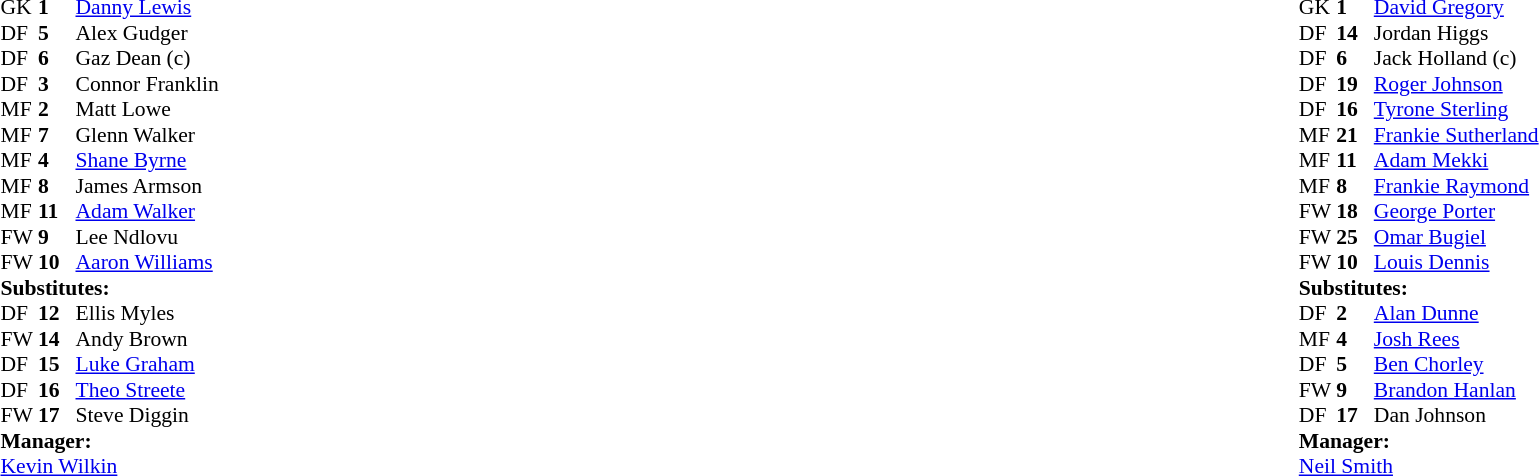<table width="100%">
<tr>
<td valign="top" width="50%"><br><table style="font-size: 90%" cellspacing="0" cellpadding="0">
<tr>
<th width=25></th>
<th width=25></th>
</tr>
<tr>
<td>GK</td>
<td><strong>1</strong></td>
<td> <a href='#'>Danny Lewis</a></td>
</tr>
<tr>
<td>DF</td>
<td><strong>5</strong></td>
<td> Alex Gudger</td>
</tr>
<tr>
<td>DF</td>
<td><strong>6</strong></td>
<td> Gaz Dean (c)</td>
</tr>
<tr>
<td>DF</td>
<td><strong>3</strong></td>
<td> Connor Franklin </td>
</tr>
<tr>
<td>MF</td>
<td><strong>2</strong></td>
<td> Matt Lowe </td>
</tr>
<tr>
<td>MF</td>
<td><strong>7</strong></td>
<td> Glenn Walker</td>
</tr>
<tr>
<td>MF</td>
<td><strong>4</strong></td>
<td> <a href='#'>Shane Byrne</a></td>
</tr>
<tr>
<td>MF</td>
<td><strong>8</strong></td>
<td> James Armson</td>
</tr>
<tr>
<td>MF</td>
<td><strong>11</strong></td>
<td> <a href='#'>Adam Walker</a></td>
</tr>
<tr>
<td>FW</td>
<td><strong>9</strong></td>
<td> Lee Ndlovu </td>
</tr>
<tr>
<td>FW</td>
<td><strong>10</strong></td>
<td> <a href='#'>Aaron Williams</a></td>
</tr>
<tr>
<td colspan=3><strong>Substitutes:</strong></td>
</tr>
<tr>
<td>DF</td>
<td><strong>12</strong></td>
<td> Ellis Myles </td>
</tr>
<tr>
<td>FW</td>
<td><strong>14</strong></td>
<td> Andy Brown </td>
</tr>
<tr>
<td>DF</td>
<td><strong>15</strong></td>
<td> <a href='#'>Luke Graham</a></td>
</tr>
<tr>
<td>DF</td>
<td><strong>16</strong></td>
<td> <a href='#'>Theo Streete</a></td>
</tr>
<tr>
<td>FW</td>
<td><strong>17</strong></td>
<td> Steve Diggin </td>
</tr>
<tr>
<td colspan=4><strong>Manager:</strong></td>
</tr>
<tr>
<td colspan=4> <a href='#'>Kevin Wilkin</a></td>
</tr>
</table>
</td>
<td></td>
<td valign="top" width="100%"><br><table style="font-size: 90%" cellspacing="0" cellpadding="0" align=center>
<tr>
<th width=25></th>
<th width=25></th>
</tr>
<tr>
<td>GK</td>
<td><strong>1</strong></td>
<td> <a href='#'>David Gregory</a></td>
</tr>
<tr>
<td>DF</td>
<td><strong>14</strong></td>
<td> Jordan Higgs</td>
</tr>
<tr>
<td>DF</td>
<td><strong>6</strong></td>
<td> Jack Holland (c)</td>
</tr>
<tr>
<td>DF</td>
<td><strong>19</strong></td>
<td> <a href='#'>Roger Johnson</a></td>
</tr>
<tr>
<td>DF</td>
<td><strong>16</strong></td>
<td> <a href='#'>Tyrone Sterling</a></td>
</tr>
<tr>
<td>MF</td>
<td><strong>21</strong></td>
<td> <a href='#'>Frankie Sutherland</a></td>
</tr>
<tr>
<td>MF</td>
<td><strong>11</strong></td>
<td> <a href='#'>Adam Mekki</a> </td>
</tr>
<tr>
<td>MF</td>
<td><strong>8</strong></td>
<td> <a href='#'>Frankie Raymond</a></td>
</tr>
<tr>
<td>FW</td>
<td><strong>18</strong></td>
<td> <a href='#'>George Porter</a> </td>
</tr>
<tr>
<td>FW</td>
<td><strong>25</strong></td>
<td> <a href='#'>Omar Bugiel</a></td>
</tr>
<tr>
<td>FW</td>
<td><strong>10</strong></td>
<td> <a href='#'>Louis Dennis</a> </td>
</tr>
<tr>
<td colspan=3><strong>Substitutes:</strong></td>
</tr>
<tr>
<td>DF</td>
<td><strong>2</strong></td>
<td> <a href='#'>Alan Dunne</a></td>
</tr>
<tr>
<td>MF</td>
<td><strong>4</strong></td>
<td> <a href='#'>Josh Rees</a> </td>
</tr>
<tr>
<td>DF</td>
<td><strong>5</strong></td>
<td> <a href='#'>Ben Chorley</a> </td>
</tr>
<tr>
<td>FW</td>
<td><strong>9</strong></td>
<td> <a href='#'>Brandon Hanlan</a> </td>
</tr>
<tr>
<td>DF</td>
<td><strong>17</strong></td>
<td> Dan Johnson</td>
</tr>
<tr>
<td colspan=4><strong>Manager:</strong></td>
</tr>
<tr>
<td colspan=4> <a href='#'>Neil Smith</a></td>
</tr>
</table>
</td>
</tr>
</table>
